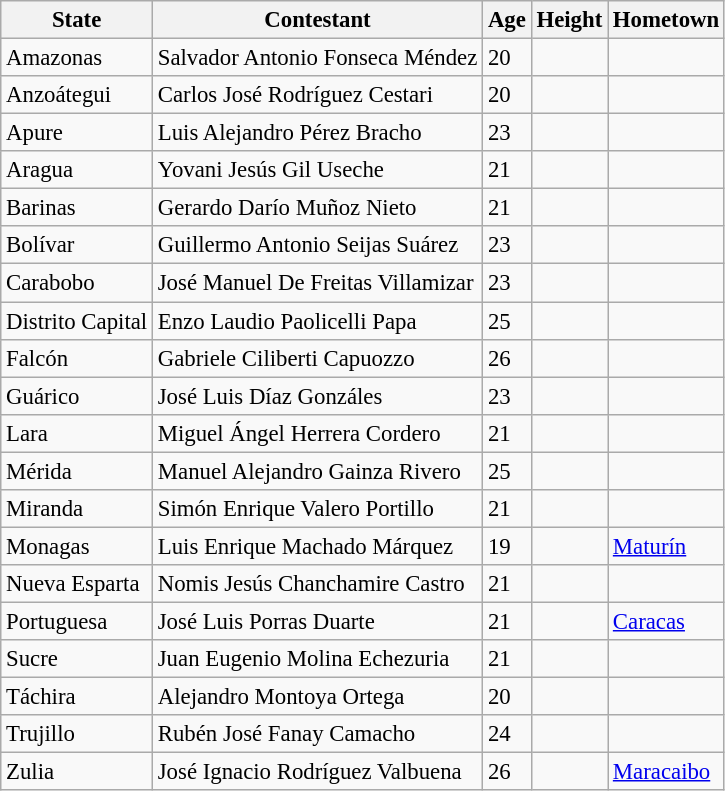<table class="wikitable sortable" style="font-size:95%;">
<tr>
<th>State</th>
<th>Contestant</th>
<th>Age</th>
<th>Height</th>
<th>Hometown</th>
</tr>
<tr>
<td>Amazonas</td>
<td>Salvador Antonio Fonseca Méndez</td>
<td>20</td>
<td></td>
<td></td>
</tr>
<tr>
<td>Anzoátegui</td>
<td>Carlos José Rodríguez Cestari</td>
<td>20</td>
<td></td>
<td></td>
</tr>
<tr>
<td>Apure</td>
<td>Luis Alejandro Pérez Bracho</td>
<td>23</td>
<td></td>
<td></td>
</tr>
<tr>
<td>Aragua</td>
<td>Yovani Jesús Gil Useche</td>
<td>21</td>
<td></td>
<td></td>
</tr>
<tr>
<td>Barinas</td>
<td>Gerardo Darío Muñoz Nieto</td>
<td>21</td>
<td></td>
<td></td>
</tr>
<tr>
<td>Bolívar</td>
<td>Guillermo Antonio Seijas Suárez</td>
<td>23</td>
<td></td>
<td></td>
</tr>
<tr>
<td>Carabobo</td>
<td>José Manuel De Freitas Villamizar</td>
<td>23</td>
<td></td>
<td></td>
</tr>
<tr>
<td>Distrito Capital</td>
<td>Enzo Laudio Paolicelli Papa</td>
<td>25</td>
<td></td>
<td></td>
</tr>
<tr>
<td>Falcón</td>
<td>Gabriele Ciliberti Capuozzo</td>
<td>26</td>
<td></td>
<td></td>
</tr>
<tr>
<td>Guárico</td>
<td>José Luis Díaz Gonzáles</td>
<td>23</td>
<td></td>
<td></td>
</tr>
<tr>
<td>Lara</td>
<td>Miguel Ángel Herrera Cordero</td>
<td>21</td>
<td></td>
<td></td>
</tr>
<tr>
<td>Mérida</td>
<td>Manuel Alejandro Gainza Rivero</td>
<td>25</td>
<td></td>
<td></td>
</tr>
<tr>
<td>Miranda</td>
<td>Simón Enrique Valero Portillo</td>
<td>21</td>
<td></td>
<td></td>
</tr>
<tr>
<td>Monagas</td>
<td>Luis Enrique Machado Márquez</td>
<td>19</td>
<td></td>
<td><a href='#'>Maturín</a></td>
</tr>
<tr>
<td>Nueva Esparta</td>
<td>Nomis Jesús Chanchamire Castro</td>
<td>21</td>
<td></td>
<td></td>
</tr>
<tr>
<td>Portuguesa</td>
<td>José Luis Porras Duarte</td>
<td>21</td>
<td></td>
<td><a href='#'>Caracas</a></td>
</tr>
<tr>
<td>Sucre</td>
<td>Juan Eugenio Molina Echezuria</td>
<td>21</td>
<td></td>
<td></td>
</tr>
<tr>
<td>Táchira</td>
<td>Alejandro Montoya Ortega</td>
<td>20</td>
<td></td>
<td></td>
</tr>
<tr>
<td>Trujillo</td>
<td>Rubén José Fanay Camacho</td>
<td>24</td>
<td></td>
<td></td>
</tr>
<tr>
<td>Zulia</td>
<td>José Ignacio Rodríguez Valbuena</td>
<td>26</td>
<td></td>
<td><a href='#'>Maracaibo</a></td>
</tr>
</table>
